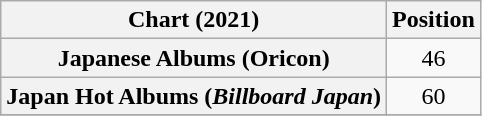<table class="wikitable sortable plainrowheaders" style="text-align:center">
<tr>
<th scope="col">Chart (2021)</th>
<th scope="col">Position</th>
</tr>
<tr>
<th scope="row">Japanese Albums (Oricon)</th>
<td>46</td>
</tr>
<tr>
<th scope="row">Japan Hot Albums (<em>Billboard Japan</em>)</th>
<td>60</td>
</tr>
<tr>
</tr>
</table>
